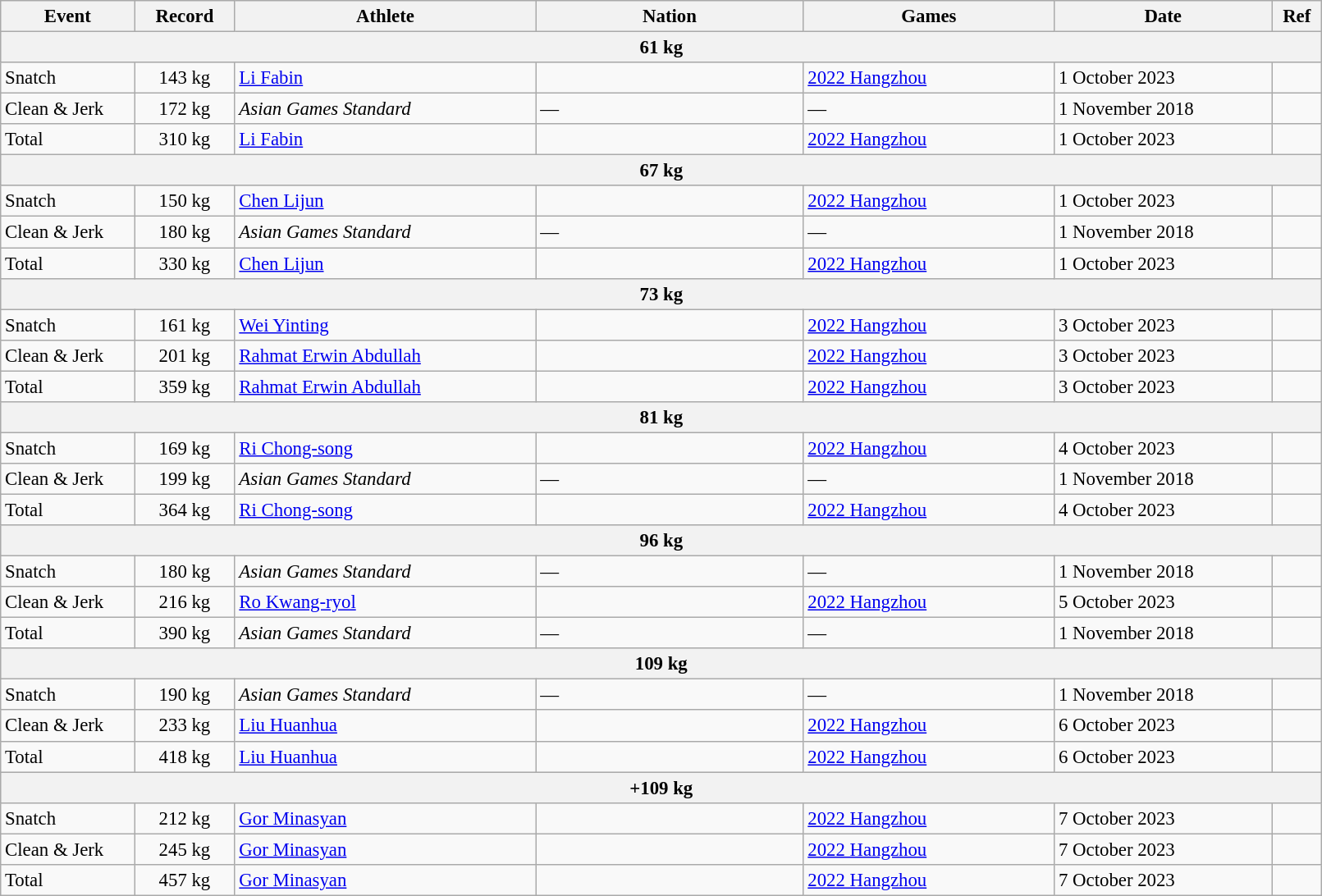<table class="wikitable" style="font-size:95%; width: 85%;">
<tr>
<th width=8%>Event</th>
<th width=6%>Record</th>
<th width=18%>Athlete</th>
<th width=16%>Nation</th>
<th width=15%>Games</th>
<th width=13%>Date</th>
<th width=3%>Ref</th>
</tr>
<tr bgcolor="#DDDDDD">
<th colspan=7>61 kg</th>
</tr>
<tr>
<td>Snatch</td>
<td align=center>143 kg</td>
<td><a href='#'>Li Fabin</a></td>
<td></td>
<td><a href='#'>2022 Hangzhou</a></td>
<td>1 October 2023</td>
<td></td>
</tr>
<tr>
<td>Clean & Jerk</td>
<td align=center>172 kg</td>
<td><em>Asian Games Standard</em></td>
<td>—</td>
<td>—</td>
<td>1 November 2018</td>
<td></td>
</tr>
<tr>
<td>Total</td>
<td align=center>310 kg</td>
<td><a href='#'>Li Fabin</a></td>
<td></td>
<td><a href='#'>2022 Hangzhou</a></td>
<td>1 October 2023</td>
<td></td>
</tr>
<tr bgcolor="#DDDDDD">
<th colspan=7>67 kg</th>
</tr>
<tr>
<td>Snatch</td>
<td align=center>150 kg</td>
<td><a href='#'>Chen Lijun</a></td>
<td></td>
<td><a href='#'>2022 Hangzhou</a></td>
<td>1 October 2023</td>
<td></td>
</tr>
<tr>
<td>Clean & Jerk</td>
<td align=center>180 kg</td>
<td><em>Asian Games Standard</em></td>
<td>—</td>
<td>—</td>
<td>1 November 2018</td>
<td></td>
</tr>
<tr>
<td>Total</td>
<td align=center>330 kg</td>
<td><a href='#'>Chen Lijun</a></td>
<td></td>
<td><a href='#'>2022 Hangzhou</a></td>
<td>1 October 2023</td>
<td></td>
</tr>
<tr bgcolor="#DDDDDD">
<th colspan=7>73 kg</th>
</tr>
<tr>
<td>Snatch</td>
<td align=center>161 kg</td>
<td><a href='#'>Wei Yinting</a></td>
<td></td>
<td><a href='#'>2022 Hangzhou</a></td>
<td>3 October 2023</td>
<td></td>
</tr>
<tr>
<td>Clean & Jerk</td>
<td align=center>201 kg</td>
<td><a href='#'>Rahmat Erwin Abdullah</a></td>
<td></td>
<td><a href='#'>2022 Hangzhou</a></td>
<td>3 October 2023</td>
<td></td>
</tr>
<tr>
<td>Total</td>
<td align=center>359 kg</td>
<td><a href='#'>Rahmat Erwin Abdullah</a></td>
<td></td>
<td><a href='#'>2022 Hangzhou</a></td>
<td>3 October 2023</td>
<td></td>
</tr>
<tr bgcolor="#DDDDDD">
<th colspan=7>81 kg</th>
</tr>
<tr>
<td>Snatch</td>
<td align=center>169 kg</td>
<td><a href='#'>Ri Chong-song</a></td>
<td></td>
<td><a href='#'>2022 Hangzhou</a></td>
<td>4 October 2023</td>
<td></td>
</tr>
<tr>
<td>Clean & Jerk</td>
<td align=center>199 kg</td>
<td><em>Asian Games Standard</em></td>
<td>—</td>
<td>—</td>
<td>1 November 2018</td>
<td></td>
</tr>
<tr>
<td>Total</td>
<td align=center>364 kg</td>
<td><a href='#'>Ri Chong-song</a></td>
<td></td>
<td><a href='#'>2022 Hangzhou</a></td>
<td>4 October 2023</td>
<td></td>
</tr>
<tr bgcolor="#DDDDDD">
<th colspan=7>96 kg</th>
</tr>
<tr>
<td>Snatch</td>
<td align=center>180 kg</td>
<td><em>Asian Games Standard</em></td>
<td>—</td>
<td>—</td>
<td>1 November 2018</td>
<td></td>
</tr>
<tr>
<td>Clean & Jerk</td>
<td align=center>216 kg</td>
<td><a href='#'>Ro Kwang-ryol</a></td>
<td></td>
<td><a href='#'>2022 Hangzhou</a></td>
<td>5 October 2023</td>
<td></td>
</tr>
<tr>
<td>Total</td>
<td align=center>390 kg</td>
<td><em>Asian Games Standard</em></td>
<td>—</td>
<td>—</td>
<td>1 November 2018</td>
<td></td>
</tr>
<tr bgcolor="#DDDDDD">
<th colspan=7>109 kg</th>
</tr>
<tr>
<td>Snatch</td>
<td align=center>190 kg</td>
<td><em>Asian Games Standard</em></td>
<td>—</td>
<td>—</td>
<td>1 November 2018</td>
<td></td>
</tr>
<tr>
<td>Clean & Jerk</td>
<td align=center>233 kg</td>
<td><a href='#'>Liu Huanhua</a></td>
<td></td>
<td><a href='#'>2022 Hangzhou</a></td>
<td>6 October 2023</td>
<td></td>
</tr>
<tr>
<td>Total</td>
<td align=center>418 kg</td>
<td><a href='#'>Liu Huanhua</a></td>
<td></td>
<td><a href='#'>2022 Hangzhou</a></td>
<td>6 October 2023</td>
<td></td>
</tr>
<tr bgcolor="#DDDDDD">
<th colspan=7>+109 kg</th>
</tr>
<tr>
<td>Snatch</td>
<td align=center>212 kg</td>
<td><a href='#'>Gor Minasyan</a></td>
<td></td>
<td><a href='#'>2022 Hangzhou</a></td>
<td>7 October 2023</td>
<td></td>
</tr>
<tr>
<td>Clean & Jerk</td>
<td align=center>245 kg</td>
<td><a href='#'>Gor Minasyan</a></td>
<td></td>
<td><a href='#'>2022 Hangzhou</a></td>
<td>7 October 2023</td>
<td></td>
</tr>
<tr>
<td>Total</td>
<td align=center>457 kg</td>
<td><a href='#'>Gor Minasyan</a></td>
<td></td>
<td><a href='#'>2022 Hangzhou</a></td>
<td>7 October 2023</td>
<td></td>
</tr>
</table>
